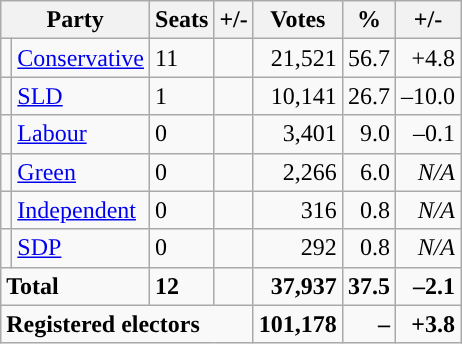<table class="wikitable sortable">
<tr>
<th colspan="2">Party</th>
<th>Seats</th>
<th>+/-</th>
<th>Votes</th>
<th>%</th>
<th>+/-</th>
</tr>
<tr>
<td style="background-color: "></td>
<td><a href='#'>Conservative</a></td>
<td>11</td>
<td></td>
<td style="text-align:right;">21,521</td>
<td style="text-align:right;">56.7</td>
<td style="text-align:right;">+4.8</td>
</tr>
<tr>
<td style="background-color: "></td>
<td><a href='#'>SLD</a></td>
<td>1</td>
<td></td>
<td style="text-align:right;">10,141</td>
<td style="text-align:right;">26.7</td>
<td style="text-align:right;">–10.0</td>
</tr>
<tr>
<td style="background-color: "></td>
<td><a href='#'>Labour</a></td>
<td>0</td>
<td></td>
<td style="text-align:right;">3,401</td>
<td style="text-align:right;">9.0</td>
<td style="text-align:right;">–0.1</td>
</tr>
<tr>
<td style="background-color: "></td>
<td><a href='#'>Green</a></td>
<td>0</td>
<td></td>
<td style="text-align:right;">2,266</td>
<td style="text-align:right;">6.0</td>
<td style="text-align:right;"><em>N/A</em></td>
</tr>
<tr>
<td style="background-color: "></td>
<td><a href='#'>Independent</a></td>
<td>0</td>
<td></td>
<td style="text-align:right;">316</td>
<td style="text-align:right;">0.8</td>
<td style="text-align:right;"><em>N/A</em></td>
</tr>
<tr>
<td style="background-color: "></td>
<td><a href='#'>SDP</a></td>
<td>0</td>
<td></td>
<td style="text-align:right;">292</td>
<td style="text-align:right;">0.8</td>
<td style="text-align:right;"><em>N/A</em></td>
</tr>
<tr>
<td colspan="2"><strong>Total</strong></td>
<td><strong>12</strong></td>
<td></td>
<td style="text-align:right;"><strong>37,937</strong></td>
<td style="text-align:right;"><strong>37.5</strong></td>
<td style="text-align:right;"><strong>–2.1</strong></td>
</tr>
<tr>
<td colspan="4"><strong>Registered electors</strong></td>
<td style="text-align:right;"><strong>101,178</strong></td>
<td style="text-align:right;"><strong>–</strong></td>
<td style="text-align:right;"><strong>+3.8</strong></td>
</tr>
</table>
